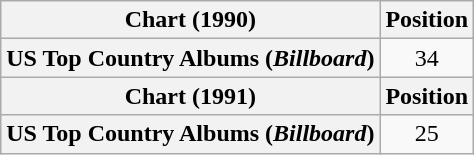<table class="wikitable plainrowheaders" style="text-align:center">
<tr>
<th scope="col">Chart (1990)</th>
<th scope="col">Position</th>
</tr>
<tr>
<th scope="row">US Top Country Albums (<em>Billboard</em>)</th>
<td>34</td>
</tr>
<tr>
<th scope="col">Chart (1991)</th>
<th scope="col">Position</th>
</tr>
<tr>
<th scope="row">US Top Country Albums (<em>Billboard</em>)</th>
<td>25</td>
</tr>
</table>
